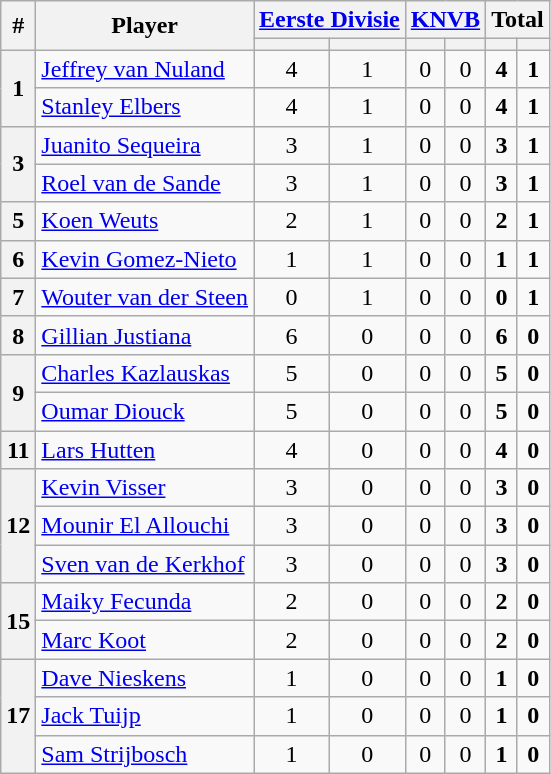<table class="wikitable sortable" style="text-align:center">
<tr>
<th rowspan="2">#</th>
<th rowspan="2">Player</th>
<th colspan="2"><a href='#'>Eerste Divisie</a></th>
<th colspan="2"><a href='#'>KNVB</a></th>
<th colspan="2"><strong>Total</strong></th>
</tr>
<tr>
<th></th>
<th></th>
<th></th>
<th></th>
<th></th>
<th></th>
</tr>
<tr>
<th rowspan=2>1</th>
<td align="left"> <a href='#'>Jeffrey van Nuland</a></td>
<td>4</td>
<td>1</td>
<td>0</td>
<td>0</td>
<td><strong>4</strong></td>
<td><strong>1</strong></td>
</tr>
<tr>
<td align="left"> <a href='#'>Stanley Elbers</a></td>
<td>4</td>
<td>1</td>
<td>0</td>
<td>0</td>
<td><strong>4</strong></td>
<td><strong>1</strong></td>
</tr>
<tr>
<th rowspan=2>3</th>
<td align="left"> <a href='#'>Juanito Sequeira</a></td>
<td>3</td>
<td>1</td>
<td>0</td>
<td>0</td>
<td><strong>3</strong></td>
<td><strong>1</strong></td>
</tr>
<tr>
<td align="left"> <a href='#'>Roel van de Sande</a></td>
<td>3</td>
<td>1</td>
<td>0</td>
<td>0</td>
<td><strong>3</strong></td>
<td><strong>1</strong></td>
</tr>
<tr>
<th>5</th>
<td align="left"> <a href='#'>Koen Weuts</a></td>
<td>2</td>
<td>1</td>
<td>0</td>
<td>0</td>
<td><strong>2</strong></td>
<td><strong>1</strong></td>
</tr>
<tr>
<th>6</th>
<td align="left"> <a href='#'>Kevin Gomez-Nieto</a></td>
<td>1</td>
<td>1</td>
<td>0</td>
<td>0</td>
<td><strong>1</strong></td>
<td><strong>1</strong></td>
</tr>
<tr>
<th>7</th>
<td align="left"> <a href='#'>Wouter van der Steen</a></td>
<td>0</td>
<td>1</td>
<td>0</td>
<td>0</td>
<td><strong>0</strong></td>
<td><strong>1</strong></td>
</tr>
<tr>
<th>8</th>
<td align="left"> <a href='#'>Gillian Justiana</a></td>
<td>6</td>
<td>0</td>
<td>0</td>
<td>0</td>
<td><strong>6</strong></td>
<td><strong>0</strong></td>
</tr>
<tr>
<th rowspan=2>9</th>
<td align="left"> <a href='#'>Charles Kazlauskas</a></td>
<td>5</td>
<td>0</td>
<td>0</td>
<td>0</td>
<td><strong>5</strong></td>
<td><strong>0</strong></td>
</tr>
<tr>
<td align="left"> <a href='#'>Oumar Diouck</a></td>
<td>5</td>
<td>0</td>
<td>0</td>
<td>0</td>
<td><strong>5</strong></td>
<td><strong>0</strong></td>
</tr>
<tr>
<th>11</th>
<td align="left"> <a href='#'>Lars Hutten</a></td>
<td>4</td>
<td>0</td>
<td>0</td>
<td>0</td>
<td><strong>4</strong></td>
<td><strong>0</strong></td>
</tr>
<tr>
<th rowspan=3>12</th>
<td align="left"> <a href='#'>Kevin Visser</a></td>
<td>3</td>
<td>0</td>
<td>0</td>
<td>0</td>
<td><strong>3</strong></td>
<td><strong>0</strong></td>
</tr>
<tr>
<td align="left"> <a href='#'>Mounir El Allouchi</a></td>
<td>3</td>
<td>0</td>
<td>0</td>
<td>0</td>
<td><strong>3</strong></td>
<td><strong>0</strong></td>
</tr>
<tr>
<td align="left"> <a href='#'>Sven van de Kerkhof</a></td>
<td>3</td>
<td>0</td>
<td>0</td>
<td>0</td>
<td><strong>3</strong></td>
<td><strong>0</strong></td>
</tr>
<tr>
<th rowspan=2>15</th>
<td align="left"> <a href='#'>Maiky Fecunda</a></td>
<td>2</td>
<td>0</td>
<td>0</td>
<td>0</td>
<td><strong>2</strong></td>
<td><strong>0</strong></td>
</tr>
<tr>
<td align="left"> <a href='#'>Marc Koot</a></td>
<td>2</td>
<td>0</td>
<td>0</td>
<td>0</td>
<td><strong>2</strong></td>
<td><strong>0</strong></td>
</tr>
<tr>
<th rowspan=3>17</th>
<td align="left"> <a href='#'>Dave Nieskens</a></td>
<td>1</td>
<td>0</td>
<td>0</td>
<td>0</td>
<td><strong>1</strong></td>
<td><strong>0</strong></td>
</tr>
<tr>
<td align="left"> <a href='#'>Jack Tuijp</a></td>
<td>1</td>
<td>0</td>
<td>0</td>
<td>0</td>
<td><strong>1</strong></td>
<td><strong>0</strong></td>
</tr>
<tr>
<td align="left"> <a href='#'>Sam Strijbosch</a></td>
<td>1</td>
<td>0</td>
<td>0</td>
<td>0</td>
<td><strong>1</strong></td>
<td><strong>0</strong></td>
</tr>
</table>
